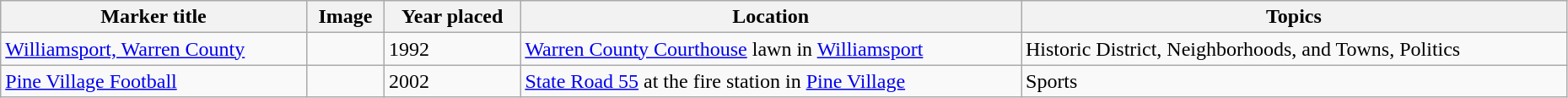<table class="wikitable sortable" style="width:98%">
<tr>
<th>Marker title</th>
<th class="unsortable">Image</th>
<th>Year placed</th>
<th>Location</th>
<th>Topics</th>
</tr>
<tr>
<td><a href='#'>Williamsport, Warren County</a></td>
<td></td>
<td>1992</td>
<td><a href='#'>Warren County Courthouse</a> lawn in <a href='#'>Williamsport</a><br><small></small></td>
<td>Historic District, Neighborhoods, and Towns, Politics</td>
</tr>
<tr ->
<td><a href='#'>Pine Village Football</a></td>
<td></td>
<td>2002</td>
<td><a href='#'>State Road 55</a> at the fire station in <a href='#'>Pine Village</a><br><small></small></td>
<td>Sports</td>
</tr>
</table>
